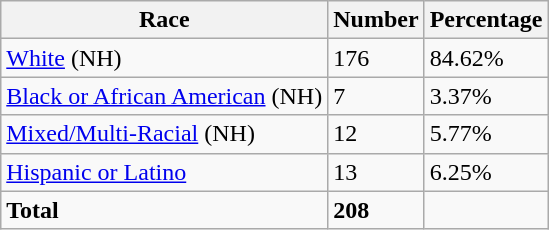<table class="wikitable">
<tr>
<th>Race</th>
<th>Number</th>
<th>Percentage</th>
</tr>
<tr>
<td><a href='#'>White</a> (NH)</td>
<td>176</td>
<td>84.62%</td>
</tr>
<tr>
<td><a href='#'>Black or African American</a> (NH)</td>
<td>7</td>
<td>3.37%</td>
</tr>
<tr>
<td><a href='#'>Mixed/Multi-Racial</a> (NH)</td>
<td>12</td>
<td>5.77%</td>
</tr>
<tr>
<td><a href='#'>Hispanic or Latino</a></td>
<td>13</td>
<td>6.25%</td>
</tr>
<tr>
<td><strong>Total</strong></td>
<td><strong>208</strong></td>
<td></td>
</tr>
</table>
